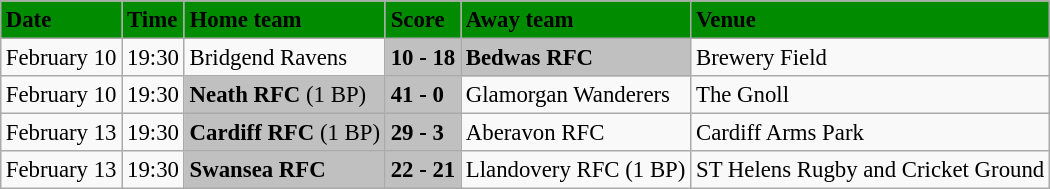<table class="wikitable" style="margin:0.5em auto; font-size:95%">
<tr bgcolor="#008B00">
<td><strong>Date</strong></td>
<td><strong>Time</strong></td>
<td><strong>Home team</strong></td>
<td><strong>Score</strong></td>
<td><strong>Away team</strong></td>
<td><strong>Venue</strong></td>
</tr>
<tr>
<td>February 10</td>
<td>19:30</td>
<td>Bridgend Ravens</td>
<td bgcolor="silver"><strong>10 - 18</strong></td>
<td bgcolor="silver"><strong>Bedwas RFC</strong></td>
<td>Brewery Field</td>
</tr>
<tr>
<td>February 10</td>
<td>19:30</td>
<td bgcolor="silver"><strong>Neath RFC</strong> (1 BP)</td>
<td bgcolor="silver"><strong>41 - 0</strong></td>
<td>Glamorgan Wanderers</td>
<td>The Gnoll</td>
</tr>
<tr>
<td>February 13</td>
<td>19:30</td>
<td bgcolor="silver"><strong>Cardiff RFC</strong> (1 BP)</td>
<td bgcolor="silver"><strong>29 - 3</strong></td>
<td>Aberavon RFC</td>
<td>Cardiff Arms Park</td>
</tr>
<tr>
<td>February 13</td>
<td>19:30</td>
<td bgcolor="silver"><strong>Swansea RFC</strong></td>
<td bgcolor="silver"><strong>22 - 21</strong></td>
<td>Llandovery RFC (1 BP)</td>
<td>ST Helens Rugby and Cricket Ground</td>
</tr>
</table>
